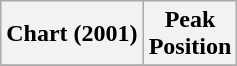<table class="wikitable sortable plainrowheaders" style="text-align:center">
<tr>
<th>Chart (2001)</th>
<th>Peak <br> Position</th>
</tr>
<tr>
</tr>
</table>
